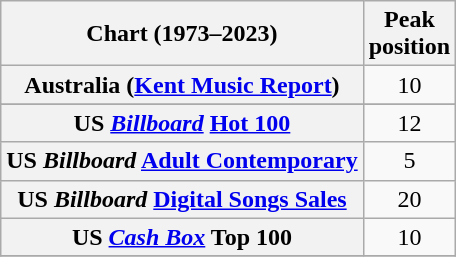<table class="wikitable sortable plainrowheaders" style="text-align:center">
<tr>
<th>Chart (1973–2023)</th>
<th>Peak<br>position</th>
</tr>
<tr>
<th scope="row">Australia (<a href='#'>Kent Music Report</a>)</th>
<td>10</td>
</tr>
<tr>
</tr>
<tr>
</tr>
<tr>
</tr>
<tr>
</tr>
<tr>
</tr>
<tr>
</tr>
<tr>
<th scope="row">US <em><a href='#'>Billboard</a></em> <a href='#'>Hot 100</a></th>
<td>12</td>
</tr>
<tr>
<th scope="row">US <em>Billboard</em> <a href='#'>Adult Contemporary</a></th>
<td>5</td>
</tr>
<tr>
<th scope="row">US <em>Billboard</em> <a href='#'>Digital Songs Sales</a></th>
<td>20</td>
</tr>
<tr>
<th scope="row">US <a href='#'><em>Cash Box</em></a> Top 100</th>
<td>10</td>
</tr>
<tr>
</tr>
</table>
